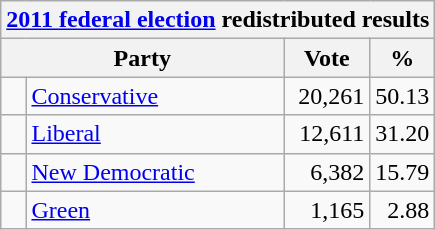<table class="wikitable">
<tr>
<th colspan="4"><a href='#'>2011 federal election</a> redistributed results</th>
</tr>
<tr>
<th bgcolor="#DDDDFF" width="130px" colspan="2">Party</th>
<th bgcolor="#DDDDFF" width="50px">Vote</th>
<th bgcolor="#DDDDFF" width="30px">%</th>
</tr>
<tr>
<td> </td>
<td><a href='#'>Conservative</a></td>
<td align=right>20,261</td>
<td align=right>50.13</td>
</tr>
<tr>
<td> </td>
<td><a href='#'>Liberal</a></td>
<td align=right>12,611</td>
<td align=right>31.20</td>
</tr>
<tr>
<td> </td>
<td><a href='#'>New Democratic</a></td>
<td align=right>6,382</td>
<td align=right>15.79</td>
</tr>
<tr>
<td> </td>
<td><a href='#'>Green</a></td>
<td align=right>1,165</td>
<td align=right>2.88</td>
</tr>
</table>
